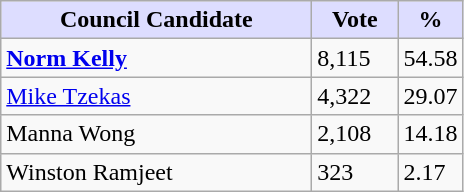<table class="wikitable sortable">
<tr>
<th style="background:#ddf; width:200px;">Council Candidate</th>
<th style="background:#ddf; width:50px;">Vote</th>
<th style="background:#ddf; width:30px;">%</th>
</tr>
<tr>
<td><strong><a href='#'>Norm Kelly</a></strong></td>
<td>8,115</td>
<td>54.58</td>
</tr>
<tr>
<td><a href='#'>Mike Tzekas</a></td>
<td>4,322</td>
<td>29.07</td>
</tr>
<tr>
<td>Manna Wong</td>
<td>2,108</td>
<td>14.18</td>
</tr>
<tr>
<td>Winston Ramjeet</td>
<td>323</td>
<td>2.17</td>
</tr>
</table>
